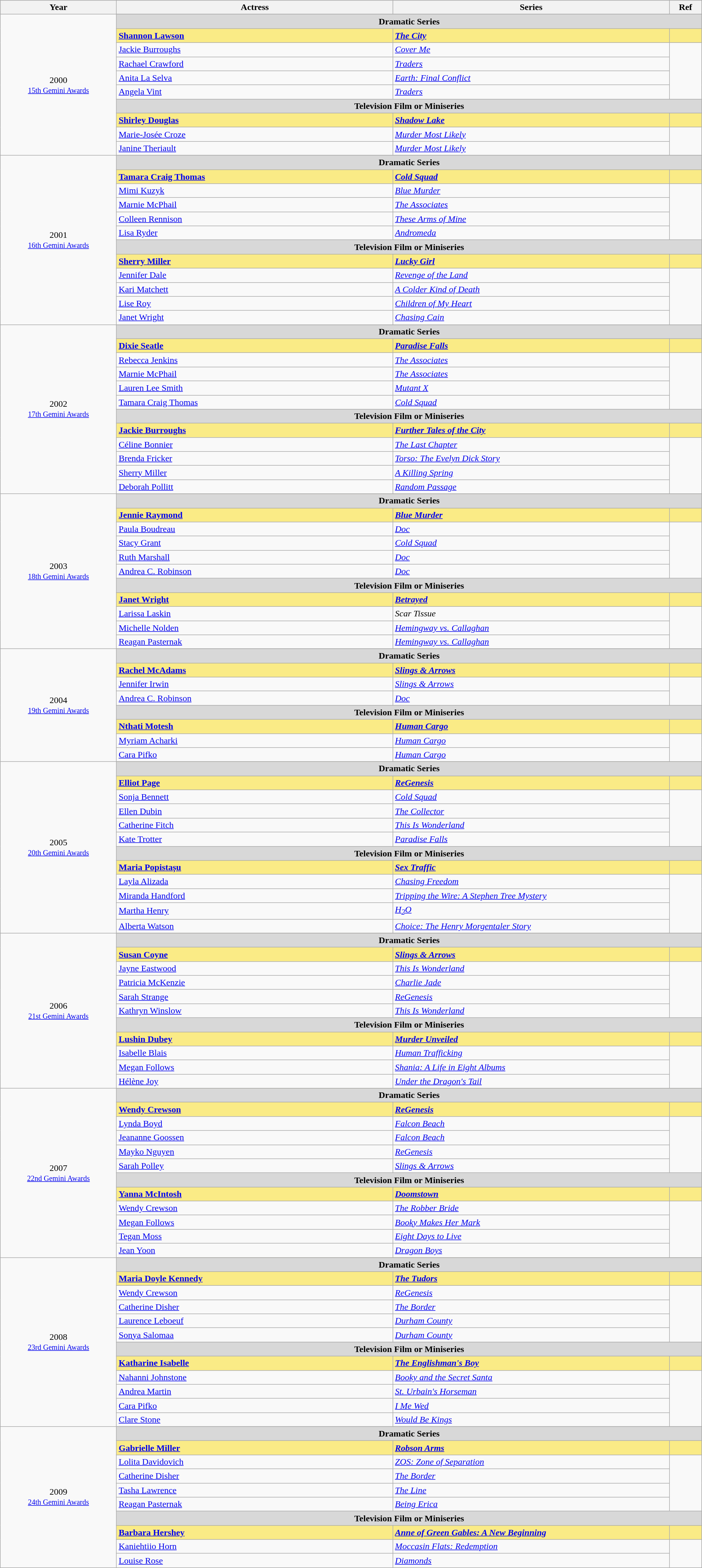<table class="wikitable" style="width:100%;">
<tr style="background:#bebebe;">
<th style="width:8%;">Year</th>
<th style="width:19%;">Actress</th>
<th style="width:19%;">Series</th>
<th style="width:2%;">Ref</th>
</tr>
<tr>
<td rowspan="11" align="center">2000 <br> <small><a href='#'>15th Gemini Awards</a></small></td>
</tr>
<tr>
<td colspan=3 align=center style="background:#D8D8D8;"><strong>Dramatic Series</strong></td>
</tr>
<tr style="background:#FAEB86;">
<td><strong><a href='#'>Shannon Lawson</a></strong></td>
<td><strong><em><a href='#'>The City</a></em></strong></td>
<td></td>
</tr>
<tr>
<td><a href='#'>Jackie Burroughs</a></td>
<td><em><a href='#'>Cover Me</a></em></td>
<td rowspan=4></td>
</tr>
<tr>
<td><a href='#'>Rachael Crawford</a></td>
<td><em><a href='#'>Traders</a></em></td>
</tr>
<tr>
<td><a href='#'>Anita La Selva</a></td>
<td><em><a href='#'>Earth: Final Conflict</a></em></td>
</tr>
<tr>
<td><a href='#'>Angela Vint</a></td>
<td><em><a href='#'>Traders</a></em></td>
</tr>
<tr>
<td colspan=3 align=center style="background:#D8D8D8;"><strong>Television Film or Miniseries</strong></td>
</tr>
<tr style="background:#FAEB86;">
<td><strong><a href='#'>Shirley Douglas</a></strong></td>
<td><strong><em><a href='#'>Shadow Lake</a></em></strong></td>
<td></td>
</tr>
<tr>
<td><a href='#'>Marie-Josée Croze</a></td>
<td><em><a href='#'>Murder Most Likely</a></em></td>
<td rowspan=2></td>
</tr>
<tr>
<td><a href='#'>Janine Theriault</a></td>
<td><em><a href='#'>Murder Most Likely</a></em></td>
</tr>
<tr>
<td rowspan="13" align="center">2001 <br> <small><a href='#'>16th Gemini Awards</a></small></td>
</tr>
<tr>
<td colspan=3 align=center style="background:#D8D8D8;"><strong>Dramatic Series</strong></td>
</tr>
<tr style="background:#FAEB86;">
<td><strong><a href='#'>Tamara Craig Thomas</a></strong></td>
<td><strong><em><a href='#'>Cold Squad</a></em></strong></td>
<td></td>
</tr>
<tr>
<td><a href='#'>Mimi Kuzyk</a></td>
<td><em><a href='#'>Blue Murder</a></em></td>
<td rowspan=4></td>
</tr>
<tr>
<td><a href='#'>Marnie McPhail</a></td>
<td><em><a href='#'>The Associates</a></em></td>
</tr>
<tr>
<td><a href='#'>Colleen Rennison</a></td>
<td><em><a href='#'>These Arms of Mine</a></em></td>
</tr>
<tr>
<td><a href='#'>Lisa Ryder</a></td>
<td><em><a href='#'>Andromeda</a></em></td>
</tr>
<tr>
<td colspan=3 align=center style="background:#D8D8D8;"><strong>Television Film or Miniseries</strong></td>
</tr>
<tr style="background:#FAEB86;">
<td><strong><a href='#'>Sherry Miller</a></strong></td>
<td><strong><em><a href='#'>Lucky Girl</a></em></strong></td>
<td></td>
</tr>
<tr>
<td><a href='#'>Jennifer Dale</a></td>
<td><em><a href='#'>Revenge of the Land</a></em></td>
<td rowspan=4></td>
</tr>
<tr>
<td><a href='#'>Kari Matchett</a></td>
<td><em><a href='#'>A Colder Kind of Death</a></em></td>
</tr>
<tr>
<td><a href='#'>Lise Roy</a></td>
<td><em><a href='#'>Children of My Heart</a></em></td>
</tr>
<tr>
<td><a href='#'>Janet Wright</a></td>
<td><em><a href='#'>Chasing Cain</a></em></td>
</tr>
<tr>
<td rowspan="13" align="center">2002 <br> <small><a href='#'>17th Gemini Awards</a></small></td>
</tr>
<tr style="background:#FAEB86;">
<td colspan=3 align=center style="background:#D8D8D8;"><strong>Dramatic Series</strong></td>
</tr>
<tr style="background:#FAEB86;">
<td><strong><a href='#'>Dixie Seatle</a></strong></td>
<td><strong><em><a href='#'>Paradise Falls</a></em></strong></td>
<td></td>
</tr>
<tr>
<td><a href='#'>Rebecca Jenkins</a></td>
<td><em><a href='#'>The Associates</a></em></td>
<td rowspan=4></td>
</tr>
<tr>
<td><a href='#'>Marnie McPhail</a></td>
<td><em><a href='#'>The Associates</a></em></td>
</tr>
<tr>
<td><a href='#'>Lauren Lee Smith</a></td>
<td><em><a href='#'>Mutant X</a></em></td>
</tr>
<tr>
<td><a href='#'>Tamara Craig Thomas</a></td>
<td><em><a href='#'>Cold Squad</a></em></td>
</tr>
<tr>
<td colspan=3 align=center style="background:#D8D8D8;"><strong>Television Film or Miniseries</strong></td>
</tr>
<tr style="background:#FAEB86;">
<td><strong><a href='#'>Jackie Burroughs</a></strong></td>
<td><strong><em><a href='#'>Further Tales of the City</a></em></strong></td>
<td></td>
</tr>
<tr>
<td><a href='#'>Céline Bonnier</a></td>
<td><em><a href='#'>The Last Chapter</a></em></td>
<td rowspan=4></td>
</tr>
<tr>
<td><a href='#'>Brenda Fricker</a></td>
<td><em><a href='#'>Torso: The Evelyn Dick Story</a></em></td>
</tr>
<tr>
<td><a href='#'>Sherry Miller</a></td>
<td><em><a href='#'>A Killing Spring</a></em></td>
</tr>
<tr>
<td><a href='#'>Deborah Pollitt</a></td>
<td><em><a href='#'>Random Passage</a></em></td>
</tr>
<tr>
<td rowspan="12" align="center">2003 <br> <small><a href='#'>18th Gemini Awards</a></small></td>
</tr>
<tr style="background:#FAEB86;">
<td colspan=3 align=center style="background:#D8D8D8;"><strong>Dramatic Series</strong></td>
</tr>
<tr style="background:#FAEB86;">
<td><strong><a href='#'>Jennie Raymond</a></strong></td>
<td><strong><em><a href='#'>Blue Murder</a></em></strong></td>
<td></td>
</tr>
<tr>
<td><a href='#'>Paula Boudreau</a></td>
<td><em><a href='#'>Doc</a></em></td>
<td rowspan=4></td>
</tr>
<tr>
<td><a href='#'>Stacy Grant</a></td>
<td><em><a href='#'>Cold Squad</a></em></td>
</tr>
<tr>
<td><a href='#'>Ruth Marshall</a></td>
<td><em><a href='#'>Doc</a></em></td>
</tr>
<tr>
<td><a href='#'>Andrea C. Robinson</a></td>
<td><em><a href='#'>Doc</a></em></td>
</tr>
<tr>
<td colspan=3 align=center style="background:#D8D8D8;"><strong>Television Film or Miniseries</strong></td>
</tr>
<tr style="background:#FAEB86;">
<td><strong><a href='#'>Janet Wright</a></strong></td>
<td><strong><em><a href='#'>Betrayed</a></em></strong></td>
<td></td>
</tr>
<tr>
<td><a href='#'>Larissa Laskin</a></td>
<td><em>Scar Tissue</em></td>
<td rowspan=3></td>
</tr>
<tr>
<td><a href='#'>Michelle Nolden</a></td>
<td><em><a href='#'>Hemingway vs. Callaghan</a></em></td>
</tr>
<tr>
<td><a href='#'>Reagan Pasternak</a></td>
<td><em><a href='#'>Hemingway vs. Callaghan</a></em></td>
</tr>
<tr>
<td rowspan="9" align="center">2004 <br> <small><a href='#'>19th Gemini Awards</a></small></td>
</tr>
<tr style="background:#FAEB86;">
<td colspan=3 align=center style="background:#D8D8D8;"><strong>Dramatic Series</strong></td>
</tr>
<tr style="background:#FAEB86;">
<td><strong><a href='#'>Rachel McAdams</a></strong></td>
<td><strong><em><a href='#'>Slings & Arrows</a></em></strong></td>
<td></td>
</tr>
<tr>
<td><a href='#'>Jennifer Irwin</a></td>
<td><em><a href='#'>Slings & Arrows</a></em></td>
<td rowspan=2></td>
</tr>
<tr>
<td><a href='#'>Andrea C. Robinson</a></td>
<td><em><a href='#'>Doc</a></em></td>
</tr>
<tr>
<td colspan=3 align=center style="background:#D8D8D8;"><strong>Television Film or Miniseries</strong></td>
</tr>
<tr style="background:#FAEB86;">
<td><strong><a href='#'>Nthati Motesh</a></strong></td>
<td><strong><em><a href='#'>Human Cargo</a></em></strong></td>
<td></td>
</tr>
<tr>
<td><a href='#'>Myriam Acharki</a></td>
<td><em><a href='#'>Human Cargo</a></em></td>
<td rowspan=2></td>
</tr>
<tr>
<td><a href='#'>Cara Pifko</a></td>
<td><em><a href='#'>Human Cargo</a></em></td>
</tr>
<tr>
<td rowspan="13" align="center">2005 <br> <small><a href='#'>20th Gemini Awards</a></small></td>
</tr>
<tr style="background:#FAEB86;">
<td colspan=3 align=center style="background:#D8D8D8;"><strong>Dramatic Series</strong></td>
</tr>
<tr style="background:#FAEB86;">
<td><strong><a href='#'>Elliot Page</a></strong></td>
<td><strong><em><a href='#'>ReGenesis</a></em></strong></td>
<td></td>
</tr>
<tr>
<td><a href='#'>Sonja Bennett</a></td>
<td><em><a href='#'>Cold Squad</a></em></td>
<td rowspan=4></td>
</tr>
<tr>
<td><a href='#'>Ellen Dubin</a></td>
<td><em><a href='#'>The Collector</a></em></td>
</tr>
<tr>
<td><a href='#'>Catherine Fitch</a></td>
<td><em><a href='#'>This Is Wonderland</a></em></td>
</tr>
<tr>
<td><a href='#'>Kate Trotter</a></td>
<td><em><a href='#'>Paradise Falls</a></em></td>
</tr>
<tr>
<td colspan=3 align=center style="background:#D8D8D8;"><strong>Television Film or Miniseries</strong></td>
</tr>
<tr style="background:#FAEB86;">
<td><strong><a href='#'>Maria Popistașu</a></strong></td>
<td><strong><em><a href='#'>Sex Traffic</a></em></strong></td>
<td></td>
</tr>
<tr>
<td><a href='#'>Layla Alizada</a></td>
<td><em><a href='#'>Chasing Freedom</a></em></td>
<td rowspan=4></td>
</tr>
<tr>
<td><a href='#'>Miranda Handford</a></td>
<td><em><a href='#'>Tripping the Wire: A Stephen Tree Mystery</a></em></td>
</tr>
<tr>
<td><a href='#'>Martha Henry</a></td>
<td><em><a href='#'>H<sub>2</sub>O</a></em></td>
</tr>
<tr>
<td><a href='#'>Alberta Watson</a></td>
<td><em><a href='#'>Choice: The Henry Morgentaler Story</a></em></td>
</tr>
<tr>
<td rowspan="12" align="center">2006 <br> <small><a href='#'>21st Gemini Awards</a></small></td>
</tr>
<tr style="background:#FAEB86;">
<td colspan=3 align=center style="background:#D8D8D8;"><strong>Dramatic Series</strong></td>
</tr>
<tr style="background:#FAEB86;">
<td><strong><a href='#'>Susan Coyne</a></strong></td>
<td><strong><em><a href='#'>Slings & Arrows</a></em></strong></td>
<td></td>
</tr>
<tr>
<td><a href='#'>Jayne Eastwood</a></td>
<td><em><a href='#'>This Is Wonderland</a></em></td>
<td rowspan=4></td>
</tr>
<tr>
<td><a href='#'>Patricia McKenzie</a></td>
<td><em><a href='#'>Charlie Jade</a></em></td>
</tr>
<tr>
<td><a href='#'>Sarah Strange</a></td>
<td><em><a href='#'>ReGenesis</a></em></td>
</tr>
<tr>
<td><a href='#'>Kathryn Winslow</a></td>
<td><em><a href='#'>This Is Wonderland</a></em></td>
</tr>
<tr>
<td colspan=3 align=center style="background:#D8D8D8;"><strong>Television Film or Miniseries</strong></td>
</tr>
<tr style="background:#FAEB86;">
<td><strong><a href='#'>Lushin Dubey</a></strong></td>
<td><strong><em><a href='#'>Murder Unveiled</a></em></strong></td>
<td></td>
</tr>
<tr>
<td><a href='#'>Isabelle Blais</a></td>
<td><em><a href='#'>Human Trafficking</a></em></td>
<td rowspan=3></td>
</tr>
<tr>
<td><a href='#'>Megan Follows</a></td>
<td><em><a href='#'>Shania: A Life in Eight Albums</a></em></td>
</tr>
<tr>
<td><a href='#'>Hélène Joy</a></td>
<td><em><a href='#'>Under the Dragon's Tail</a></em></td>
</tr>
<tr>
<td rowspan="13" align="center">2007 <br> <small><a href='#'>22nd Gemini Awards</a></small></td>
</tr>
<tr style="background:#FAEB86;">
<td colspan=3 align=center style="background:#D8D8D8;"><strong>Dramatic Series</strong></td>
</tr>
<tr style="background:#FAEB86;">
<td><strong><a href='#'>Wendy Crewson</a></strong></td>
<td><strong><em><a href='#'>ReGenesis</a></em></strong></td>
<td></td>
</tr>
<tr>
<td><a href='#'>Lynda Boyd</a></td>
<td><em><a href='#'>Falcon Beach</a></em></td>
<td rowspan=4></td>
</tr>
<tr>
<td><a href='#'>Jeananne Goossen</a></td>
<td><em><a href='#'>Falcon Beach</a></em></td>
</tr>
<tr>
<td><a href='#'>Mayko Nguyen</a></td>
<td><em><a href='#'>ReGenesis</a></em></td>
</tr>
<tr>
<td><a href='#'>Sarah Polley</a></td>
<td><em><a href='#'>Slings & Arrows</a></em></td>
</tr>
<tr>
<td colspan=3 align=center style="background:#D8D8D8;"><strong>Television Film or Miniseries</strong></td>
</tr>
<tr style="background:#FAEB86;">
<td><strong><a href='#'>Yanna McIntosh</a></strong></td>
<td><strong><em><a href='#'>Doomstown</a></em></strong></td>
<td></td>
</tr>
<tr>
<td><a href='#'>Wendy Crewson</a></td>
<td><em><a href='#'>The Robber Bride</a></em></td>
<td rowspan=4></td>
</tr>
<tr>
<td><a href='#'>Megan Follows</a></td>
<td><em><a href='#'>Booky Makes Her Mark</a></em></td>
</tr>
<tr>
<td><a href='#'>Tegan Moss</a></td>
<td><em><a href='#'>Eight Days to Live</a></em></td>
</tr>
<tr>
<td><a href='#'>Jean Yoon</a></td>
<td><em><a href='#'>Dragon Boys</a></em></td>
</tr>
<tr>
<td rowspan="13" align="center">2008 <br> <small><a href='#'>23rd Gemini Awards</a></small></td>
</tr>
<tr style="background:#FAEB86;">
<td colspan=3 align=center style="background:#D8D8D8;"><strong>Dramatic Series</strong></td>
</tr>
<tr style="background:#FAEB86;">
<td><strong><a href='#'>Maria Doyle Kennedy</a></strong></td>
<td><strong><em><a href='#'>The Tudors</a></em></strong></td>
<td></td>
</tr>
<tr>
<td><a href='#'>Wendy Crewson</a></td>
<td><em><a href='#'>ReGenesis</a></em></td>
<td rowspan=4></td>
</tr>
<tr>
<td><a href='#'>Catherine Disher</a></td>
<td><em><a href='#'>The Border</a></em></td>
</tr>
<tr>
<td><a href='#'>Laurence Leboeuf</a></td>
<td><em><a href='#'>Durham County</a></em></td>
</tr>
<tr>
<td><a href='#'>Sonya Salomaa</a></td>
<td><em><a href='#'>Durham County</a></em></td>
</tr>
<tr>
<td colspan=3 align=center style="background:#D8D8D8;"><strong>Television Film or Miniseries</strong></td>
</tr>
<tr style="background:#FAEB86;">
<td><strong><a href='#'>Katharine Isabelle</a></strong></td>
<td><strong><em><a href='#'>The Englishman's Boy</a></em></strong></td>
<td></td>
</tr>
<tr>
<td><a href='#'>Nahanni Johnstone</a></td>
<td><em><a href='#'>Booky and the Secret Santa</a></em></td>
<td rowspan=4></td>
</tr>
<tr>
<td><a href='#'>Andrea Martin</a></td>
<td><em><a href='#'>St. Urbain's Horseman</a></em></td>
</tr>
<tr>
<td><a href='#'>Cara Pifko</a></td>
<td><em><a href='#'>I Me Wed</a></em></td>
</tr>
<tr>
<td><a href='#'>Clare Stone</a></td>
<td><em><a href='#'>Would Be Kings</a></em></td>
</tr>
<tr>
<td rowspan="11" align="center">2009 <br> <small><a href='#'>24th Gemini Awards</a></small></td>
</tr>
<tr style="background:#FAEB86;">
<td colspan=3 align=center style="background:#D8D8D8;"><strong>Dramatic Series</strong></td>
</tr>
<tr style="background:#FAEB86;">
<td><strong><a href='#'>Gabrielle Miller</a></strong></td>
<td><strong><em><a href='#'>Robson Arms</a></em></strong></td>
<td></td>
</tr>
<tr>
<td><a href='#'>Lolita Davidovich</a></td>
<td><em><a href='#'>ZOS: Zone of Separation</a></em></td>
<td rowspan=4></td>
</tr>
<tr>
<td><a href='#'>Catherine Disher</a></td>
<td><em><a href='#'>The Border</a></em></td>
</tr>
<tr>
<td><a href='#'>Tasha Lawrence</a></td>
<td><em><a href='#'>The Line</a></em></td>
</tr>
<tr>
<td><a href='#'>Reagan Pasternak</a></td>
<td><em><a href='#'>Being Erica</a></em></td>
</tr>
<tr>
<td colspan=3 align=center style="background:#D8D8D8;"><strong>Television Film or Miniseries</strong></td>
</tr>
<tr style="background:#FAEB86;">
<td><strong><a href='#'>Barbara Hershey</a></strong></td>
<td><strong><em><a href='#'>Anne of Green Gables: A New Beginning</a></em></strong></td>
<td></td>
</tr>
<tr>
<td><a href='#'>Kaniehtiio Horn</a></td>
<td><em><a href='#'>Moccasin Flats: Redemption</a></em></td>
<td rowspan=2></td>
</tr>
<tr>
<td><a href='#'>Louise Rose</a></td>
<td><em><a href='#'>Diamonds</a></em></td>
</tr>
</table>
